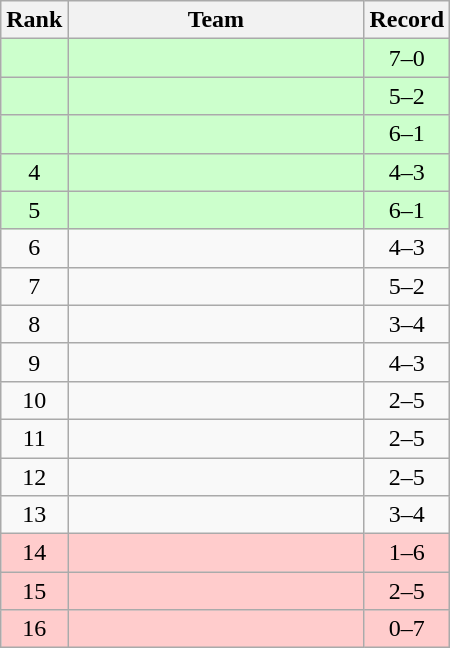<table class=wikitable style="text-align:center;">
<tr>
<th>Rank</th>
<th width=190>Team</th>
<th>Record</th>
</tr>
<tr bgcolor=ccffcc>
<td></td>
<td align=left></td>
<td>7–0</td>
</tr>
<tr bgcolor=ccffcc>
<td></td>
<td align=left></td>
<td>5–2</td>
</tr>
<tr bgcolor=ccffcc>
<td></td>
<td align=left></td>
<td>6–1</td>
</tr>
<tr bgcolor=ccffcc>
<td>4</td>
<td align=left></td>
<td>4–3</td>
</tr>
<tr bgcolor=ccffcc>
<td>5</td>
<td align=left></td>
<td>6–1</td>
</tr>
<tr>
<td>6</td>
<td align=left></td>
<td>4–3</td>
</tr>
<tr>
<td>7</td>
<td align=left></td>
<td>5–2</td>
</tr>
<tr>
<td>8</td>
<td align=left></td>
<td>3–4</td>
</tr>
<tr>
<td>9</td>
<td align=left></td>
<td>4–3</td>
</tr>
<tr>
<td>10</td>
<td align=left></td>
<td>2–5</td>
</tr>
<tr>
<td>11</td>
<td align=left></td>
<td>2–5</td>
</tr>
<tr>
<td>12</td>
<td align=left></td>
<td>2–5</td>
</tr>
<tr>
<td>13</td>
<td align=left></td>
<td>3–4</td>
</tr>
<tr bgcolor=ffcccc>
<td>14</td>
<td align=left></td>
<td>1–6</td>
</tr>
<tr bgcolor=ffcccc>
<td>15</td>
<td align=left></td>
<td>2–5</td>
</tr>
<tr bgcolor=ffcccc>
<td>16</td>
<td align=left></td>
<td>0–7</td>
</tr>
</table>
